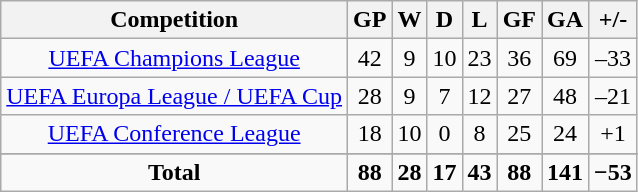<table class="wikitable" style="text-align:center">
<tr>
<th>Competition</th>
<th>GP</th>
<th>W</th>
<th>D</th>
<th>L</th>
<th>GF</th>
<th>GA</th>
<th>+/-</th>
</tr>
<tr>
<td><a href='#'>UEFA Champions League</a></td>
<td>42</td>
<td>9</td>
<td>10</td>
<td>23</td>
<td>36</td>
<td>69</td>
<td>–33</td>
</tr>
<tr>
<td><a href='#'>UEFA Europa League / UEFA Cup</a></td>
<td>28</td>
<td>9</td>
<td>7</td>
<td>12</td>
<td>27</td>
<td>48</td>
<td>–21</td>
</tr>
<tr>
<td><a href='#'>UEFA Conference League</a></td>
<td>18</td>
<td>10</td>
<td>0</td>
<td>8</td>
<td>25</td>
<td>24</td>
<td>+1</td>
</tr>
<tr>
</tr>
<tr class="unsortable">
<td><strong>Total</strong></td>
<td><strong>88</strong></td>
<td><strong>28</strong></td>
<td><strong>17</strong></td>
<td><strong>43</strong></td>
<td><strong>88</strong></td>
<td><strong>141</strong></td>
<td><strong>−53</strong></td>
</tr>
</table>
